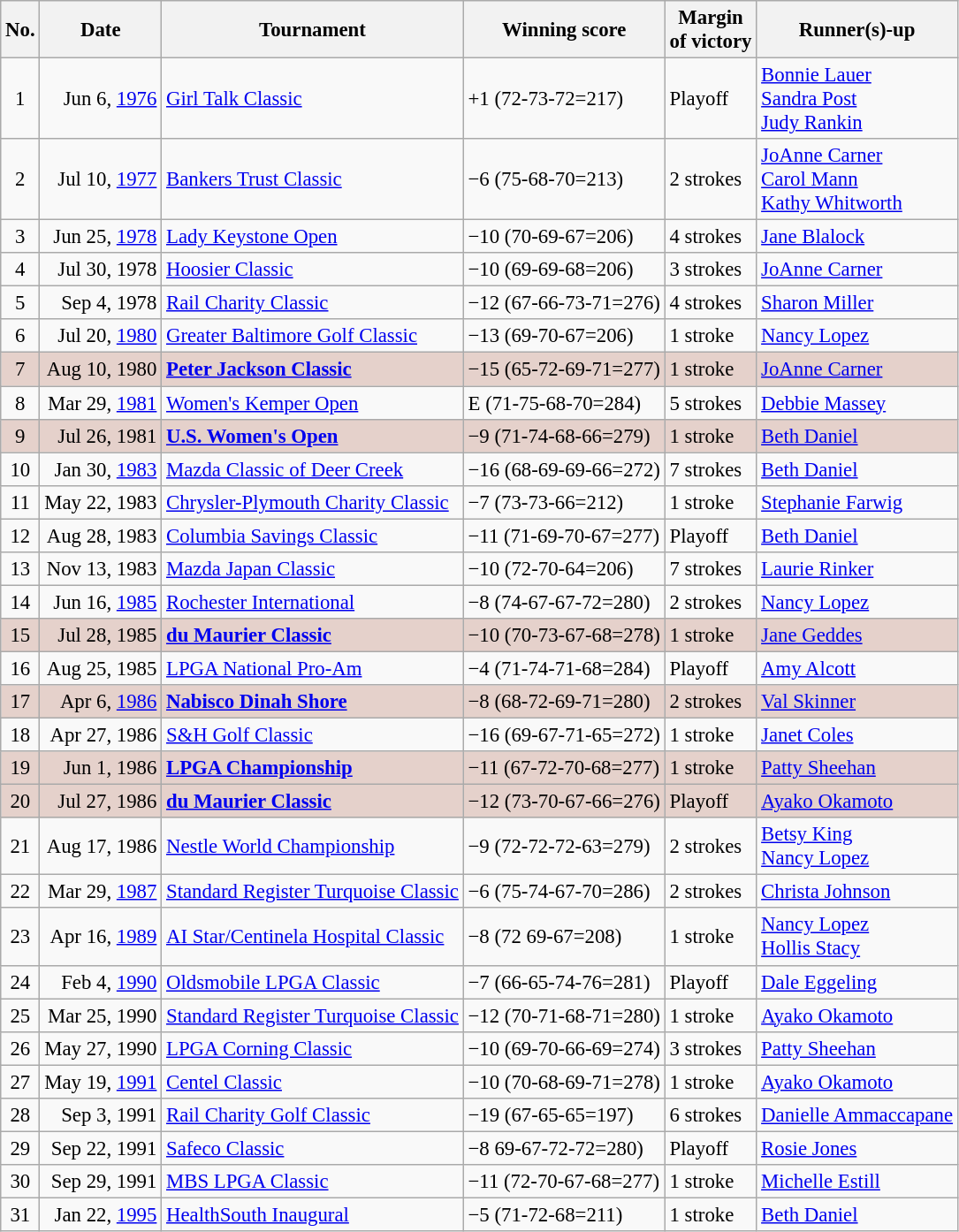<table class="wikitable" style="font-size:95%;">
<tr>
<th>No.</th>
<th>Date</th>
<th>Tournament</th>
<th>Winning score</th>
<th>Margin<br>of victory</th>
<th>Runner(s)-up</th>
</tr>
<tr>
<td align=center>1</td>
<td align=right>Jun 6, <a href='#'>1976</a></td>
<td><a href='#'>Girl Talk Classic</a></td>
<td>+1 (72-73-72=217)</td>
<td>Playoff</td>
<td> <a href='#'>Bonnie Lauer</a><br> <a href='#'>Sandra Post</a><br> <a href='#'>Judy Rankin</a></td>
</tr>
<tr>
<td align=center>2</td>
<td align=right>Jul 10, <a href='#'>1977</a></td>
<td><a href='#'>Bankers Trust Classic</a></td>
<td>−6 (75-68-70=213)</td>
<td>2 strokes</td>
<td> <a href='#'>JoAnne Carner</a><br> <a href='#'>Carol Mann</a><br> <a href='#'>Kathy Whitworth</a></td>
</tr>
<tr>
<td align=center>3</td>
<td align=right>Jun 25, <a href='#'>1978</a></td>
<td><a href='#'>Lady Keystone Open</a></td>
<td>−10 (70-69-67=206)</td>
<td>4 strokes</td>
<td> <a href='#'>Jane Blalock</a></td>
</tr>
<tr>
<td align=center>4</td>
<td align=right>Jul 30, 1978</td>
<td><a href='#'>Hoosier Classic</a></td>
<td>−10 (69-69-68=206)</td>
<td>3 strokes</td>
<td> <a href='#'>JoAnne Carner</a></td>
</tr>
<tr>
<td align=center>5</td>
<td align=right>Sep 4, 1978</td>
<td><a href='#'>Rail Charity Classic</a></td>
<td>−12 (67-66-73-71=276)</td>
<td>4 strokes</td>
<td> <a href='#'>Sharon Miller</a></td>
</tr>
<tr>
<td align=center>6</td>
<td align=right>Jul 20, <a href='#'>1980</a></td>
<td><a href='#'>Greater Baltimore Golf Classic</a></td>
<td>−13 (69-70-67=206)</td>
<td>1 stroke</td>
<td> <a href='#'>Nancy Lopez</a></td>
</tr>
<tr style="background:#e5d1cb;">
<td align=center>7</td>
<td align=right>Aug 10, 1980</td>
<td><strong><a href='#'>Peter Jackson Classic</a></strong></td>
<td>−15 (65-72-69-71=277)</td>
<td>1 stroke</td>
<td> <a href='#'>JoAnne Carner</a></td>
</tr>
<tr>
<td align=center>8</td>
<td align=right>Mar 29, <a href='#'>1981</a></td>
<td><a href='#'>Women's Kemper Open</a></td>
<td>E (71-75-68-70=284)</td>
<td>5 strokes</td>
<td> <a href='#'>Debbie Massey</a></td>
</tr>
<tr style="background:#e5d1cb;">
<td align=center>9</td>
<td align=right>Jul 26, 1981</td>
<td><strong><a href='#'>U.S. Women's Open</a></strong></td>
<td>−9 (71-74-68-66=279)</td>
<td>1 stroke</td>
<td> <a href='#'>Beth Daniel</a></td>
</tr>
<tr>
<td align=center>10</td>
<td align=right>Jan 30, <a href='#'>1983</a></td>
<td><a href='#'>Mazda Classic of Deer Creek</a></td>
<td>−16 (68-69-69-66=272)</td>
<td>7 strokes</td>
<td> <a href='#'>Beth Daniel</a></td>
</tr>
<tr>
<td align=center>11</td>
<td align=right>May 22, 1983</td>
<td><a href='#'>Chrysler-Plymouth Charity Classic</a></td>
<td>−7 (73-73-66=212)</td>
<td>1 stroke</td>
<td> <a href='#'>Stephanie Farwig</a></td>
</tr>
<tr>
<td align=center>12</td>
<td align=right>Aug 28, 1983</td>
<td><a href='#'>Columbia Savings Classic</a></td>
<td>−11 (71-69-70-67=277)</td>
<td>Playoff</td>
<td> <a href='#'>Beth Daniel</a></td>
</tr>
<tr>
<td align=center>13</td>
<td align=right>Nov 13, 1983</td>
<td><a href='#'>Mazda Japan Classic</a></td>
<td>−10 (72-70-64=206)</td>
<td>7 strokes</td>
<td> <a href='#'>Laurie Rinker</a></td>
</tr>
<tr>
<td align=center>14</td>
<td align=right>Jun 16, <a href='#'>1985</a></td>
<td><a href='#'>Rochester International</a></td>
<td>−8 (74-67-67-72=280)</td>
<td>2 strokes</td>
<td> <a href='#'>Nancy Lopez</a></td>
</tr>
<tr style="background:#e5d1cb;">
<td align=center>15</td>
<td align=right>Jul 28, 1985</td>
<td><strong><a href='#'>du Maurier Classic</a></strong></td>
<td>−10 (70-73-67-68=278)</td>
<td>1 stroke</td>
<td> <a href='#'>Jane Geddes</a></td>
</tr>
<tr>
<td align=center>16</td>
<td align=right>Aug 25, 1985</td>
<td><a href='#'>LPGA National Pro-Am</a></td>
<td>−4 (71-74-71-68=284)</td>
<td>Playoff</td>
<td> <a href='#'>Amy Alcott</a></td>
</tr>
<tr style="background:#e5d1cb;">
<td align=center>17</td>
<td align=right>Apr 6, <a href='#'>1986</a></td>
<td><strong><a href='#'>Nabisco Dinah Shore</a></strong></td>
<td>−8 (68-72-69-71=280)</td>
<td>2 strokes</td>
<td> <a href='#'>Val Skinner</a></td>
</tr>
<tr>
<td align=center>18</td>
<td align=right>Apr 27, 1986</td>
<td><a href='#'>S&H Golf Classic</a></td>
<td>−16 (69-67-71-65=272)</td>
<td>1 stroke</td>
<td> <a href='#'>Janet Coles</a></td>
</tr>
<tr style="background:#e5d1cb;">
<td align=center>19</td>
<td align=right>Jun 1, 1986</td>
<td><strong><a href='#'>LPGA Championship</a></strong></td>
<td>−11 (67-72-70-68=277)</td>
<td>1 stroke</td>
<td> <a href='#'>Patty Sheehan</a></td>
</tr>
<tr style="background:#e5d1cb;">
<td align=center>20</td>
<td align=right>Jul 27, 1986</td>
<td><strong><a href='#'>du Maurier Classic</a></strong></td>
<td>−12 (73-70-67-66=276)</td>
<td>Playoff</td>
<td> <a href='#'>Ayako Okamoto</a></td>
</tr>
<tr>
<td align=center>21</td>
<td align=right>Aug 17, 1986</td>
<td><a href='#'>Nestle World Championship</a></td>
<td>−9 (72-72-72-63=279)</td>
<td>2 strokes</td>
<td> <a href='#'>Betsy King</a><br> <a href='#'>Nancy Lopez</a></td>
</tr>
<tr>
<td align=center>22</td>
<td align=right>Mar 29, <a href='#'>1987</a></td>
<td><a href='#'>Standard Register Turquoise Classic</a></td>
<td>−6 (75-74-67-70=286)</td>
<td>2 strokes</td>
<td> <a href='#'>Christa Johnson</a></td>
</tr>
<tr>
<td align=center>23</td>
<td align=right>Apr 16, <a href='#'>1989</a></td>
<td><a href='#'>AI Star/Centinela Hospital Classic</a></td>
<td>−8 (72 69-67=208)</td>
<td>1 stroke</td>
<td> <a href='#'>Nancy Lopez</a><br> <a href='#'>Hollis Stacy</a></td>
</tr>
<tr>
<td align=center>24</td>
<td align=right>Feb 4, <a href='#'>1990</a></td>
<td><a href='#'>Oldsmobile LPGA Classic</a></td>
<td>−7 (66-65-74-76=281)</td>
<td>Playoff</td>
<td> <a href='#'>Dale Eggeling</a></td>
</tr>
<tr>
<td align=center>25</td>
<td align=right>Mar 25, 1990</td>
<td><a href='#'>Standard Register Turquoise Classic</a></td>
<td>−12 (70-71-68-71=280)</td>
<td>1 stroke</td>
<td> <a href='#'>Ayako Okamoto</a></td>
</tr>
<tr>
<td align=center>26</td>
<td align=right>May 27, 1990</td>
<td><a href='#'>LPGA Corning Classic</a></td>
<td>−10 (69-70-66-69=274)</td>
<td>3 strokes</td>
<td> <a href='#'>Patty Sheehan</a></td>
</tr>
<tr>
<td align=center>27</td>
<td align=right>May 19, <a href='#'>1991</a></td>
<td><a href='#'>Centel Classic</a></td>
<td>−10 (70-68-69-71=278)</td>
<td>1 stroke</td>
<td> <a href='#'>Ayako Okamoto</a></td>
</tr>
<tr>
<td align=center>28</td>
<td align=right>Sep 3, 1991</td>
<td><a href='#'>Rail Charity Golf Classic</a></td>
<td>−19 (67-65-65=197)</td>
<td>6 strokes</td>
<td> <a href='#'>Danielle Ammaccapane</a></td>
</tr>
<tr>
<td align=center>29</td>
<td align=right>Sep 22, 1991</td>
<td><a href='#'>Safeco Classic</a></td>
<td>−8 69-67-72-72=280)</td>
<td>Playoff</td>
<td> <a href='#'>Rosie Jones</a></td>
</tr>
<tr>
<td align=center>30</td>
<td align=right>Sep 29, 1991</td>
<td><a href='#'>MBS LPGA Classic</a></td>
<td>−11 (72-70-67-68=277)</td>
<td>1 stroke</td>
<td> <a href='#'>Michelle Estill</a></td>
</tr>
<tr>
<td align=center>31</td>
<td align=right>Jan 22, <a href='#'>1995</a></td>
<td><a href='#'>HealthSouth Inaugural</a></td>
<td>−5 (71-72-68=211)</td>
<td>1 stroke</td>
<td> <a href='#'>Beth Daniel</a></td>
</tr>
</table>
